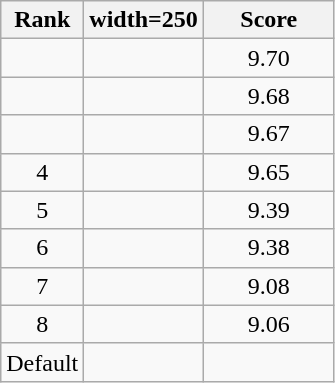<table class=wikitable style="text-align:center">
<tr>
<th width=40>Rank</th>
<th>width=250</th>
<th width=80>Score</th>
</tr>
<tr>
<td></td>
<td align=left></td>
<td>9.70</td>
</tr>
<tr>
<td></td>
<td align=left></td>
<td>9.68</td>
</tr>
<tr>
<td></td>
<td align=left></td>
<td>9.67</td>
</tr>
<tr>
<td>4</td>
<td align=left></td>
<td>9.65</td>
</tr>
<tr>
<td>5</td>
<td align=left></td>
<td>9.39</td>
</tr>
<tr>
<td>6</td>
<td align=left></td>
<td>9.38</td>
</tr>
<tr>
<td>7</td>
<td align=left></td>
<td>9.08</td>
</tr>
<tr>
<td>8</td>
<td align=left></td>
<td>9.06</td>
</tr>
<tr>
<td>Default</td>
<td align=left></td>
<td></td>
</tr>
</table>
